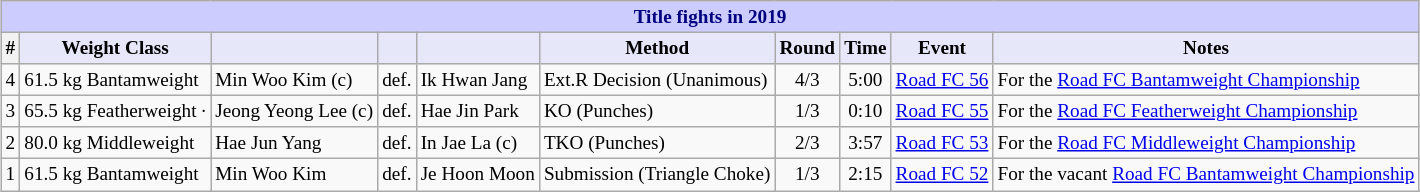<table class="sortable wikitable succession-box" style="margin:1.0em auto; font-size:80%;">
<tr>
<th colspan="10" style="background-color: #ccf; color: #000080; text-align: center;"><strong>Title fights in 2019</strong></th>
</tr>
<tr>
<th scope="col">#</th>
<th colspan="1" style="background-color: #E6E8FA; color: #000000; text-align: center;">Weight Class</th>
<th colspan="1" style="background-color: #E6E8FA; color: #000000; text-align: center;"></th>
<th colspan="1" style="background-color: #E6E8FA; color: #000000; text-align: center;"></th>
<th colspan="1" style="background-color: #E6E8FA; color: #000000; text-align: center;"></th>
<th colspan="1" style="background-color: #E6E8FA; color: #000000; text-align: center;">Method</th>
<th colspan="1" style="background-color: #E6E8FA; color: #000000; text-align: center;">Round</th>
<th colspan="1" style="background-color: #E6E8FA; color: #000000; text-align: center;">Time</th>
<th colspan="1" style="background-color: #E6E8FA; color: #000000; text-align: center;">Event</th>
<th colspan="1" style="background-color: #E6E8FA; color: #000000; text-align: center;">Notes</th>
</tr>
<tr>
<td align="center">4</td>
<td>61.5 kg Bantamweight</td>
<td> Min Woo Kim (c)</td>
<td align="center">def.</td>
<td> Ik Hwan Jang</td>
<td>Ext.R Decision (Unanimous)</td>
<td align="center">4/3</td>
<td align="center">5:00</td>
<td><a href='#'>Road FC 56</a></td>
<td>For the <a href='#'>Road FC Bantamweight Championship</a></td>
</tr>
<tr>
<td align="center">3</td>
<td>65.5 kg Featherweight ·</td>
<td> Jeong Yeong Lee (c)</td>
<td align="center">def.</td>
<td> Hae Jin Park</td>
<td>KO (Punches)</td>
<td align="center">1/3</td>
<td align="center">0:10</td>
<td><a href='#'>Road FC 55</a></td>
<td>For the <a href='#'>Road FC Featherweight Championship</a></td>
</tr>
<tr>
<td align="center">2</td>
<td>80.0 kg Middleweight</td>
<td> Hae Jun Yang</td>
<td align="center">def.</td>
<td> In Jae La (c)</td>
<td>TKO (Punches)</td>
<td align="center">2/3</td>
<td align="center">3:57</td>
<td><a href='#'>Road FC 53</a></td>
<td>For the <a href='#'>Road FC Middleweight Championship</a></td>
</tr>
<tr>
<td align="center">1</td>
<td>61.5 kg Bantamweight</td>
<td> Min Woo Kim</td>
<td align="center">def.</td>
<td> Je Hoon Moon</td>
<td>Submission (Triangle Choke)</td>
<td align="center">1/3</td>
<td align="center">2:15</td>
<td><a href='#'>Road FC 52</a></td>
<td>For the vacant <a href='#'>Road FC Bantamweight Championship</a></td>
</tr>
</table>
